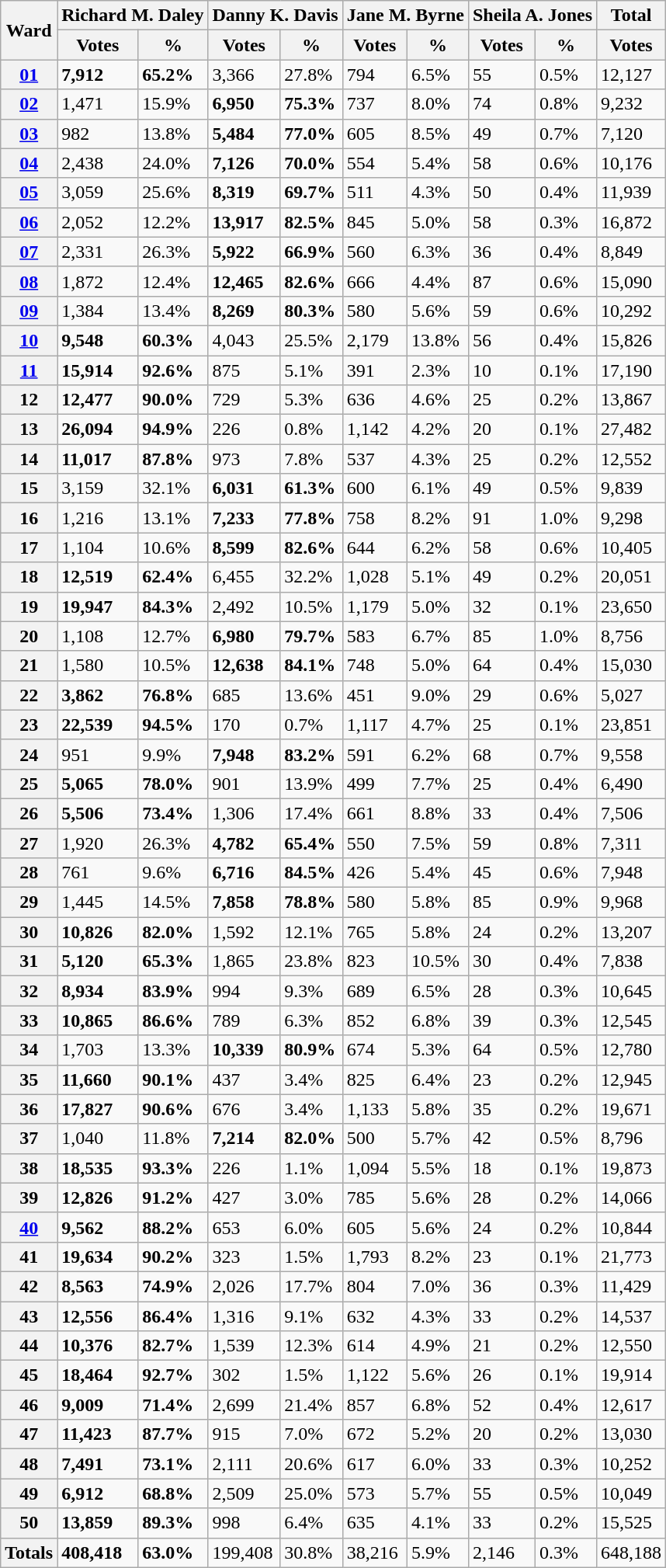<table class="wikitable collapsible collapsed sortable">
<tr>
<th rowspan=2>Ward</th>
<th colspan=2>Richard M. Daley</th>
<th colspan=2>Danny K. Davis</th>
<th colspan=2>Jane M. Byrne</th>
<th colspan=2>Sheila A. Jones</th>
<th>Total</th>
</tr>
<tr>
<th>Votes</th>
<th>%</th>
<th>Votes</th>
<th>%</th>
<th>Votes</th>
<th>%</th>
<th>Votes</th>
<th>%</th>
<th>Votes</th>
</tr>
<tr>
<th><a href='#'>01</a></th>
<td><strong>7,912</strong></td>
<td><strong>65.2%</strong></td>
<td>3,366</td>
<td>27.8%</td>
<td>794</td>
<td>6.5%</td>
<td>55</td>
<td>0.5%</td>
<td>12,127</td>
</tr>
<tr>
<th><a href='#'>02</a></th>
<td>1,471</td>
<td>15.9%</td>
<td><strong>6,950</strong></td>
<td><strong>75.3%</strong></td>
<td>737</td>
<td>8.0%</td>
<td>74</td>
<td>0.8%</td>
<td>9,232</td>
</tr>
<tr>
<th><a href='#'>03</a></th>
<td>982</td>
<td>13.8%</td>
<td><strong>5,484</strong></td>
<td><strong>77.0%</strong></td>
<td>605</td>
<td>8.5%</td>
<td>49</td>
<td>0.7%</td>
<td>7,120</td>
</tr>
<tr>
<th><a href='#'>04</a></th>
<td>2,438</td>
<td>24.0%</td>
<td><strong>7,126</strong></td>
<td><strong>70.0%</strong></td>
<td>554</td>
<td>5.4%</td>
<td>58</td>
<td>0.6%</td>
<td>10,176</td>
</tr>
<tr>
<th><a href='#'>05</a></th>
<td>3,059</td>
<td>25.6%</td>
<td><strong>8,319</strong></td>
<td><strong>69.7%</strong></td>
<td>511</td>
<td>4.3%</td>
<td>50</td>
<td>0.4%</td>
<td>11,939</td>
</tr>
<tr>
<th><a href='#'>06</a></th>
<td>2,052</td>
<td>12.2%</td>
<td><strong>13,917</strong></td>
<td><strong>82.5%</strong></td>
<td>845</td>
<td>5.0%</td>
<td>58</td>
<td>0.3%</td>
<td>16,872</td>
</tr>
<tr>
<th><a href='#'>07</a></th>
<td>2,331</td>
<td>26.3%</td>
<td><strong>5,922</strong></td>
<td><strong>66.9%</strong></td>
<td>560</td>
<td>6.3%</td>
<td>36</td>
<td>0.4%</td>
<td>8,849</td>
</tr>
<tr>
<th><a href='#'>08</a></th>
<td>1,872</td>
<td>12.4%</td>
<td><strong>12,465</strong></td>
<td><strong>82.6%</strong></td>
<td>666</td>
<td>4.4%</td>
<td>87</td>
<td>0.6%</td>
<td>15,090</td>
</tr>
<tr>
<th><a href='#'>09</a></th>
<td>1,384</td>
<td>13.4%</td>
<td><strong>8,269</strong></td>
<td><strong>80.3%</strong></td>
<td>580</td>
<td>5.6%</td>
<td>59</td>
<td>0.6%</td>
<td>10,292</td>
</tr>
<tr>
<th><a href='#'>10</a></th>
<td><strong>9,548</strong></td>
<td><strong>60.3%</strong></td>
<td>4,043</td>
<td>25.5%</td>
<td>2,179</td>
<td>13.8%</td>
<td>56</td>
<td>0.4%</td>
<td>15,826</td>
</tr>
<tr>
<th><a href='#'>11</a></th>
<td><strong>15,914</strong></td>
<td><strong>92.6%</strong></td>
<td>875</td>
<td>5.1%</td>
<td>391</td>
<td>2.3%</td>
<td>10</td>
<td>0.1%</td>
<td>17,190</td>
</tr>
<tr>
<th>12</th>
<td><strong>12,477</strong></td>
<td><strong>90.0%</strong></td>
<td>729</td>
<td>5.3%</td>
<td>636</td>
<td>4.6%</td>
<td>25</td>
<td>0.2%</td>
<td>13,867</td>
</tr>
<tr>
<th>13</th>
<td><strong>26,094</strong></td>
<td><strong>94.9%</strong></td>
<td>226</td>
<td>0.8%</td>
<td>1,142</td>
<td>4.2%</td>
<td>20</td>
<td>0.1%</td>
<td>27,482</td>
</tr>
<tr>
<th>14</th>
<td><strong>11,017</strong></td>
<td><strong>87.8%</strong></td>
<td>973</td>
<td>7.8%</td>
<td>537</td>
<td>4.3%</td>
<td>25</td>
<td>0.2%</td>
<td>12,552</td>
</tr>
<tr>
<th>15</th>
<td>3,159</td>
<td>32.1%</td>
<td><strong>6,031</strong></td>
<td><strong>61.3%</strong></td>
<td>600</td>
<td>6.1%</td>
<td>49</td>
<td>0.5%</td>
<td>9,839</td>
</tr>
<tr>
<th>16</th>
<td>1,216</td>
<td>13.1%</td>
<td><strong>7,233</strong></td>
<td><strong>77.8%</strong></td>
<td>758</td>
<td>8.2%</td>
<td>91</td>
<td>1.0%</td>
<td>9,298</td>
</tr>
<tr>
<th>17</th>
<td>1,104</td>
<td>10.6%</td>
<td><strong>8,599</strong></td>
<td><strong>82.6%</strong></td>
<td>644</td>
<td>6.2%</td>
<td>58</td>
<td>0.6%</td>
<td>10,405</td>
</tr>
<tr>
<th>18</th>
<td><strong>12,519</strong></td>
<td><strong>62.4%</strong></td>
<td>6,455</td>
<td>32.2%</td>
<td>1,028</td>
<td>5.1%</td>
<td>49</td>
<td>0.2%</td>
<td>20,051</td>
</tr>
<tr>
<th>19</th>
<td><strong>19,947</strong></td>
<td><strong>84.3%</strong></td>
<td>2,492</td>
<td>10.5%</td>
<td>1,179</td>
<td>5.0%</td>
<td>32</td>
<td>0.1%</td>
<td>23,650</td>
</tr>
<tr>
<th>20</th>
<td>1,108</td>
<td>12.7%</td>
<td><strong>6,980</strong></td>
<td><strong>79.7%</strong></td>
<td>583</td>
<td>6.7%</td>
<td>85</td>
<td>1.0%</td>
<td>8,756</td>
</tr>
<tr>
<th>21</th>
<td>1,580</td>
<td>10.5%</td>
<td><strong>12,638</strong></td>
<td><strong>84.1%</strong></td>
<td>748</td>
<td>5.0%</td>
<td>64</td>
<td>0.4%</td>
<td>15,030</td>
</tr>
<tr>
<th>22</th>
<td><strong>3,862</strong></td>
<td><strong>76.8%</strong></td>
<td>685</td>
<td>13.6%</td>
<td>451</td>
<td>9.0%</td>
<td>29</td>
<td>0.6%</td>
<td>5,027</td>
</tr>
<tr>
<th>23</th>
<td><strong>22,539</strong></td>
<td><strong>94.5%</strong></td>
<td>170</td>
<td>0.7%</td>
<td>1,117</td>
<td>4.7%</td>
<td>25</td>
<td>0.1%</td>
<td>23,851</td>
</tr>
<tr>
<th>24</th>
<td>951</td>
<td>9.9%</td>
<td><strong>7,948</strong></td>
<td><strong>83.2%</strong></td>
<td>591</td>
<td>6.2%</td>
<td>68</td>
<td>0.7%</td>
<td>9,558</td>
</tr>
<tr>
<th>25</th>
<td><strong>5,065</strong></td>
<td><strong>78.0%</strong></td>
<td>901</td>
<td>13.9%</td>
<td>499</td>
<td>7.7%</td>
<td>25</td>
<td>0.4%</td>
<td>6,490</td>
</tr>
<tr>
<th>26</th>
<td><strong>5,506</strong></td>
<td><strong>73.4%</strong></td>
<td>1,306</td>
<td>17.4%</td>
<td>661</td>
<td>8.8%</td>
<td>33</td>
<td>0.4%</td>
<td>7,506</td>
</tr>
<tr>
<th>27</th>
<td>1,920</td>
<td>26.3%</td>
<td><strong>4,782</strong></td>
<td><strong>65.4%</strong></td>
<td>550</td>
<td>7.5%</td>
<td>59</td>
<td>0.8%</td>
<td>7,311</td>
</tr>
<tr>
<th>28</th>
<td>761</td>
<td>9.6%</td>
<td><strong>6,716</strong></td>
<td><strong>84.5%</strong></td>
<td>426</td>
<td>5.4%</td>
<td>45</td>
<td>0.6%</td>
<td>7,948</td>
</tr>
<tr>
<th>29</th>
<td>1,445</td>
<td>14.5%</td>
<td><strong>7,858</strong></td>
<td><strong>78.8%</strong></td>
<td>580</td>
<td>5.8%</td>
<td>85</td>
<td>0.9%</td>
<td>9,968</td>
</tr>
<tr>
<th>30</th>
<td><strong>10,826</strong></td>
<td><strong>82.0%</strong></td>
<td>1,592</td>
<td>12.1%</td>
<td>765</td>
<td>5.8%</td>
<td>24</td>
<td>0.2%</td>
<td>13,207</td>
</tr>
<tr>
<th>31</th>
<td><strong>5,120</strong></td>
<td><strong>65.3%</strong></td>
<td>1,865</td>
<td>23.8%</td>
<td>823</td>
<td>10.5%</td>
<td>30</td>
<td>0.4%</td>
<td>7,838</td>
</tr>
<tr>
<th>32</th>
<td><strong>8,934</strong></td>
<td><strong>83.9%</strong></td>
<td>994</td>
<td>9.3%</td>
<td>689</td>
<td>6.5%</td>
<td>28</td>
<td>0.3%</td>
<td>10,645</td>
</tr>
<tr>
<th>33</th>
<td><strong>10,865</strong></td>
<td><strong>86.6%</strong></td>
<td>789</td>
<td>6.3%</td>
<td>852</td>
<td>6.8%</td>
<td>39</td>
<td>0.3%</td>
<td>12,545</td>
</tr>
<tr>
<th>34</th>
<td>1,703</td>
<td>13.3%</td>
<td><strong>10,339</strong></td>
<td><strong>80.9%</strong></td>
<td>674</td>
<td>5.3%</td>
<td>64</td>
<td>0.5%</td>
<td>12,780</td>
</tr>
<tr>
<th>35</th>
<td><strong>11,660</strong></td>
<td><strong>90.1%</strong></td>
<td>437</td>
<td>3.4%</td>
<td>825</td>
<td>6.4%</td>
<td>23</td>
<td>0.2%</td>
<td>12,945</td>
</tr>
<tr>
<th>36</th>
<td><strong>17,827</strong></td>
<td><strong>90.6%</strong></td>
<td>676</td>
<td>3.4%</td>
<td>1,133</td>
<td>5.8%</td>
<td>35</td>
<td>0.2%</td>
<td>19,671</td>
</tr>
<tr>
<th>37</th>
<td>1,040</td>
<td>11.8%</td>
<td><strong>7,214</strong></td>
<td><strong>82.0%</strong></td>
<td>500</td>
<td>5.7%</td>
<td>42</td>
<td>0.5%</td>
<td>8,796</td>
</tr>
<tr>
<th>38</th>
<td><strong>18,535</strong></td>
<td><strong>93.3%</strong></td>
<td>226</td>
<td>1.1%</td>
<td>1,094</td>
<td>5.5%</td>
<td>18</td>
<td>0.1%</td>
<td>19,873</td>
</tr>
<tr>
<th>39</th>
<td><strong>12,826</strong></td>
<td><strong>91.2%</strong></td>
<td>427</td>
<td>3.0%</td>
<td>785</td>
<td>5.6%</td>
<td>28</td>
<td>0.2%</td>
<td>14,066</td>
</tr>
<tr>
<th><a href='#'>40</a></th>
<td><strong>9,562</strong></td>
<td><strong>88.2%</strong></td>
<td>653</td>
<td>6.0%</td>
<td>605</td>
<td>5.6%</td>
<td>24</td>
<td>0.2%</td>
<td>10,844</td>
</tr>
<tr>
<th>41</th>
<td><strong>19,634</strong></td>
<td><strong>90.2%</strong></td>
<td>323</td>
<td>1.5%</td>
<td>1,793</td>
<td>8.2%</td>
<td>23</td>
<td>0.1%</td>
<td>21,773</td>
</tr>
<tr>
<th>42</th>
<td><strong>8,563</strong></td>
<td><strong>74.9%</strong></td>
<td>2,026</td>
<td>17.7%</td>
<td>804</td>
<td>7.0%</td>
<td>36</td>
<td>0.3%</td>
<td>11,429</td>
</tr>
<tr>
<th>43</th>
<td><strong>12,556</strong></td>
<td><strong>86.4%</strong></td>
<td>1,316</td>
<td>9.1%</td>
<td>632</td>
<td>4.3%</td>
<td>33</td>
<td>0.2%</td>
<td>14,537</td>
</tr>
<tr>
<th>44</th>
<td><strong>10,376</strong></td>
<td><strong>82.7%</strong></td>
<td>1,539</td>
<td>12.3%</td>
<td>614</td>
<td>4.9%</td>
<td>21</td>
<td>0.2%</td>
<td>12,550</td>
</tr>
<tr>
<th>45</th>
<td><strong>18,464</strong></td>
<td><strong>92.7%</strong></td>
<td>302</td>
<td>1.5%</td>
<td>1,122</td>
<td>5.6%</td>
<td>26</td>
<td>0.1%</td>
<td>19,914</td>
</tr>
<tr>
<th>46</th>
<td><strong>9,009</strong></td>
<td><strong>71.4%</strong></td>
<td>2,699</td>
<td>21.4%</td>
<td>857</td>
<td>6.8%</td>
<td>52</td>
<td>0.4%</td>
<td>12,617</td>
</tr>
<tr>
<th>47</th>
<td><strong>11,423</strong></td>
<td><strong>87.7%</strong></td>
<td>915</td>
<td>7.0%</td>
<td>672</td>
<td>5.2%</td>
<td>20</td>
<td>0.2%</td>
<td>13,030</td>
</tr>
<tr>
<th>48</th>
<td><strong>7,491</strong></td>
<td><strong>73.1%</strong></td>
<td>2,111</td>
<td>20.6%</td>
<td>617</td>
<td>6.0%</td>
<td>33</td>
<td>0.3%</td>
<td>10,252</td>
</tr>
<tr>
<th>49</th>
<td><strong>6,912</strong></td>
<td><strong>68.8%</strong></td>
<td>2,509</td>
<td>25.0%</td>
<td>573</td>
<td>5.7%</td>
<td>55</td>
<td>0.5%</td>
<td>10,049</td>
</tr>
<tr>
<th>50</th>
<td><strong>13,859</strong></td>
<td><strong>89.3%</strong></td>
<td>998</td>
<td>6.4%</td>
<td>635</td>
<td>4.1%</td>
<td>33</td>
<td>0.2%</td>
<td>15,525</td>
</tr>
<tr>
<th>Totals</th>
<td><strong>408,418</strong></td>
<td><strong>63.0%</strong></td>
<td>199,408</td>
<td>30.8%</td>
<td>38,216</td>
<td>5.9%</td>
<td>2,146</td>
<td>0.3%</td>
<td>648,188</td>
</tr>
</table>
